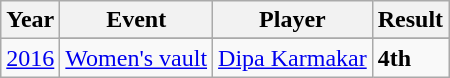<table class="wikitable">
<tr>
<th>Year</th>
<th>Event</th>
<th>Player</th>
<th>Result</th>
</tr>
<tr>
<td rowspan = "2"><a href='#'>2016</a></td>
</tr>
<tr>
<td><a href='#'>Women's vault</a></td>
<td><a href='#'>Dipa Karmakar</a></td>
<td><strong>4th</strong></td>
</tr>
</table>
